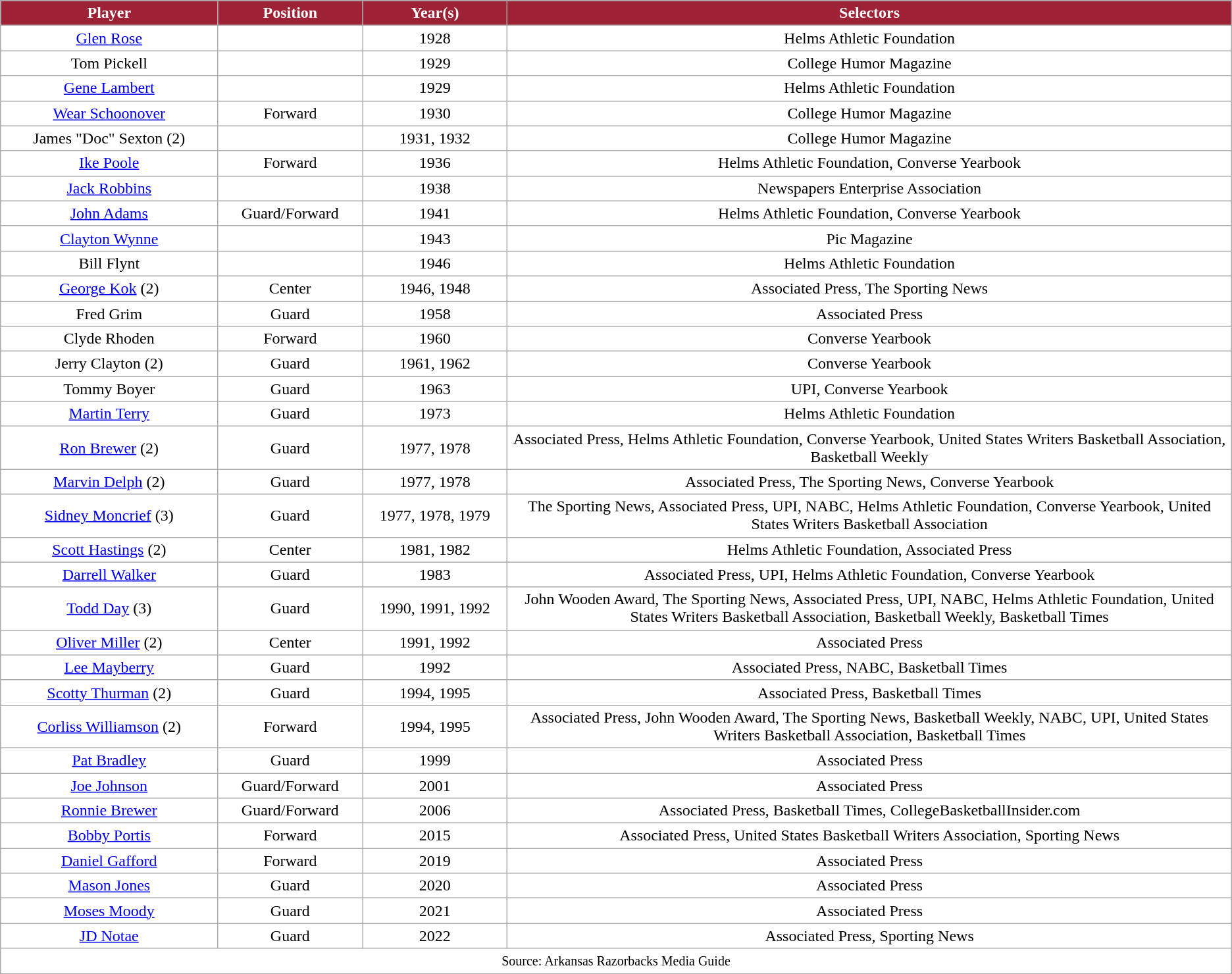<table class="wikitable" style="background:white; min-width:70%">
<tr>
<th style="background: #9D2235; color:white; width:15%">Player</th>
<th style="background: #9D2235; color:white; width:10%">Position</th>
<th style="background: #9D2235; color:white; width:10%">Year(s)</th>
<th style="background: #9D2235; color:white; width:50%">Selectors</th>
</tr>
<tr align="center">
<td><a href='#'>Glen Rose</a></td>
<td></td>
<td>1928</td>
<td>Helms Athletic Foundation</td>
</tr>
<tr align="center">
<td>Tom Pickell</td>
<td></td>
<td>1929</td>
<td>College Humor Magazine</td>
</tr>
<tr align="center">
<td><a href='#'>Gene Lambert</a></td>
<td></td>
<td>1929</td>
<td>Helms Athletic Foundation</td>
</tr>
<tr align="center">
<td><a href='#'>Wear Schoonover</a></td>
<td>Forward</td>
<td>1930</td>
<td>College Humor Magazine</td>
</tr>
<tr align="center">
<td>James "Doc" Sexton (2)</td>
<td></td>
<td>1931, 1932</td>
<td>College Humor Magazine</td>
</tr>
<tr align="center">
<td><a href='#'>Ike Poole</a></td>
<td>Forward</td>
<td>1936</td>
<td>Helms Athletic Foundation, Converse Yearbook</td>
</tr>
<tr align="center">
<td><a href='#'>Jack Robbins</a></td>
<td></td>
<td>1938</td>
<td>Newspapers Enterprise Association</td>
</tr>
<tr align="center">
<td><a href='#'>John Adams</a></td>
<td>Guard/Forward</td>
<td>1941</td>
<td>Helms Athletic Foundation, Converse Yearbook</td>
</tr>
<tr align="center">
<td><a href='#'>Clayton Wynne</a></td>
<td></td>
<td>1943</td>
<td>Pic Magazine</td>
</tr>
<tr align="center">
<td>Bill Flynt</td>
<td></td>
<td>1946</td>
<td>Helms Athletic Foundation</td>
</tr>
<tr align="center">
<td><a href='#'>George Kok</a> (2)</td>
<td>Center</td>
<td>1946, 1948</td>
<td>Associated Press, The Sporting News</td>
</tr>
<tr align="center">
<td>Fred Grim</td>
<td>Guard</td>
<td>1958</td>
<td>Associated Press</td>
</tr>
<tr align="center">
<td>Clyde Rhoden</td>
<td>Forward</td>
<td>1960</td>
<td>Converse Yearbook</td>
</tr>
<tr align="center">
<td>Jerry Clayton (2)</td>
<td>Guard</td>
<td>1961, 1962</td>
<td>Converse Yearbook</td>
</tr>
<tr align="center">
<td>Tommy Boyer</td>
<td>Guard</td>
<td>1963</td>
<td>UPI, Converse Yearbook</td>
</tr>
<tr align="center">
<td><a href='#'>Martin Terry</a></td>
<td>Guard</td>
<td>1973</td>
<td>Helms Athletic Foundation</td>
</tr>
<tr align="center">
<td><a href='#'>Ron Brewer</a> (2)</td>
<td>Guard</td>
<td>1977, 1978</td>
<td>Associated Press, Helms Athletic Foundation, Converse Yearbook, United States Writers Basketball Association, Basketball Weekly</td>
</tr>
<tr align="center">
<td><a href='#'>Marvin Delph</a> (2)</td>
<td>Guard</td>
<td>1977, 1978</td>
<td>Associated Press, The Sporting News, Converse Yearbook</td>
</tr>
<tr align="center">
<td><a href='#'>Sidney Moncrief</a> (3)</td>
<td>Guard</td>
<td>1977, 1978, 1979</td>
<td>The Sporting News, Associated Press, UPI, NABC, Helms Athletic Foundation, Converse Yearbook, United States Writers Basketball Association</td>
</tr>
<tr align="center">
<td><a href='#'>Scott Hastings</a> (2)</td>
<td>Center</td>
<td>1981, 1982</td>
<td>Helms Athletic Foundation, Associated Press</td>
</tr>
<tr align="center">
<td><a href='#'>Darrell Walker</a></td>
<td>Guard</td>
<td>1983</td>
<td>Associated Press, UPI, Helms Athletic Foundation, Converse Yearbook</td>
</tr>
<tr align="center">
<td><a href='#'>Todd Day</a> (3)</td>
<td>Guard</td>
<td>1990, 1991, 1992</td>
<td>John Wooden Award, The Sporting News, Associated Press, UPI, NABC, Helms Athletic Foundation, United States Writers Basketball Association, Basketball Weekly, Basketball Times</td>
</tr>
<tr align="center">
<td><a href='#'>Oliver Miller</a> (2)</td>
<td>Center</td>
<td>1991, 1992</td>
<td>Associated Press</td>
</tr>
<tr align="center">
<td><a href='#'>Lee Mayberry</a></td>
<td>Guard</td>
<td>1992</td>
<td>Associated Press,  NABC, Basketball Times</td>
</tr>
<tr align="center">
<td><a href='#'>Scotty Thurman</a> (2)</td>
<td>Guard</td>
<td>1994, 1995</td>
<td>Associated Press, Basketball Times</td>
</tr>
<tr align="center">
<td><a href='#'>Corliss Williamson</a> (2)</td>
<td>Forward</td>
<td>1994, 1995</td>
<td>Associated Press, John Wooden Award, The Sporting News, Basketball Weekly, NABC, UPI, United States Writers Basketball Association, Basketball Times</td>
</tr>
<tr align="center">
<td><a href='#'>Pat Bradley</a></td>
<td>Guard</td>
<td>1999</td>
<td>Associated Press</td>
</tr>
<tr align="center">
<td><a href='#'>Joe Johnson</a></td>
<td>Guard/Forward</td>
<td>2001</td>
<td>Associated Press</td>
</tr>
<tr align="center">
<td><a href='#'>Ronnie Brewer</a></td>
<td>Guard/Forward</td>
<td>2006</td>
<td>Associated Press, Basketball Times, CollegeBasketballInsider.com</td>
</tr>
<tr align="center">
<td><a href='#'>Bobby Portis</a></td>
<td>Forward</td>
<td>2015</td>
<td>Associated Press, United States Basketball Writers Association, Sporting News</td>
</tr>
<tr align="center">
<td><a href='#'>Daniel Gafford</a></td>
<td>Forward</td>
<td>2019</td>
<td>Associated Press</td>
</tr>
<tr align="center">
<td><a href='#'>Mason Jones</a></td>
<td>Guard</td>
<td>2020</td>
<td>Associated Press</td>
</tr>
<tr align="center">
<td><a href='#'>Moses Moody</a></td>
<td>Guard</td>
<td>2021</td>
<td>Associated Press</td>
</tr>
<tr align="center">
<td><a href='#'>JD Notae</a></td>
<td>Guard</td>
<td>2022</td>
<td>Associated Press, Sporting News</td>
</tr>
<tr align="center">
<td colspan=4><small>Source: Arkansas Razorbacks Media Guide</small></td>
</tr>
<tr>
</tr>
</table>
